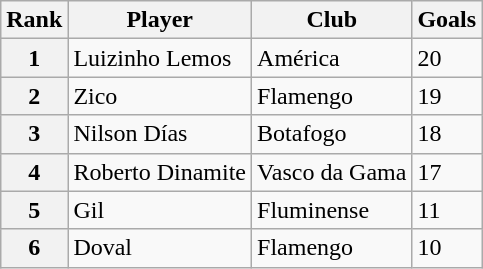<table class="wikitable">
<tr>
<th>Rank</th>
<th>Player</th>
<th>Club</th>
<th>Goals</th>
</tr>
<tr>
<th>1</th>
<td>Luizinho Lemos</td>
<td>América</td>
<td>20</td>
</tr>
<tr>
<th>2</th>
<td>Zico</td>
<td>Flamengo</td>
<td>19</td>
</tr>
<tr>
<th>3</th>
<td>Nilson Días</td>
<td>Botafogo</td>
<td>18</td>
</tr>
<tr>
<th>4</th>
<td>Roberto Dinamite</td>
<td>Vasco da Gama</td>
<td>17</td>
</tr>
<tr>
<th>5</th>
<td>Gil</td>
<td>Fluminense</td>
<td>11</td>
</tr>
<tr>
<th>6</th>
<td>Doval</td>
<td>Flamengo</td>
<td>10</td>
</tr>
</table>
